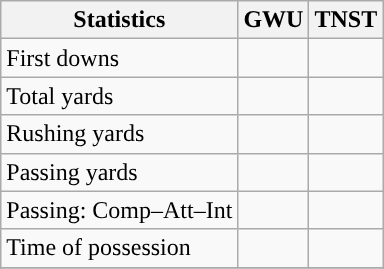<table class="wikitable" style="float: left;">
<tr>
<th>Statistics</th>
<th>GWU</th>
<th>TNST</th>
</tr>
<tr>
<td>First downs</td>
<td></td>
<td></td>
</tr>
<tr>
<td>Total yards</td>
<td></td>
<td></td>
</tr>
<tr>
<td>Rushing yards</td>
<td></td>
<td></td>
</tr>
<tr>
<td>Passing yards</td>
<td></td>
<td></td>
</tr>
<tr>
<td>Passing: Comp–Att–Int</td>
<td></td>
<td></td>
</tr>
<tr>
<td>Time of possession</td>
<td></td>
<td></td>
</tr>
<tr>
</tr>
</table>
